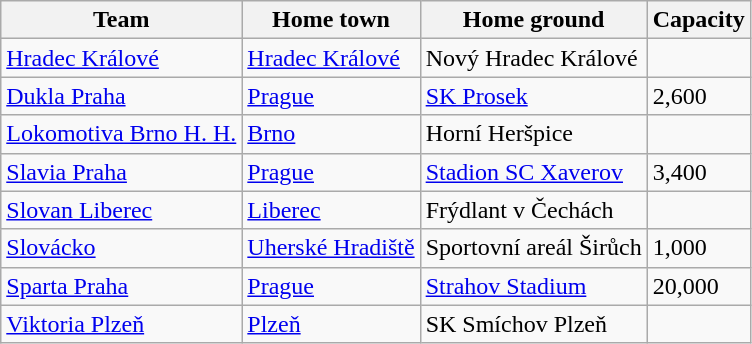<table class="wikitable sortable">
<tr>
<th>Team</th>
<th>Home town</th>
<th>Home ground</th>
<th>Capacity</th>
</tr>
<tr>
<td><a href='#'>Hradec Králové</a></td>
<td><a href='#'>Hradec Králové</a></td>
<td>Nový Hradec Králové</td>
<td></td>
</tr>
<tr>
<td><a href='#'>Dukla Praha</a></td>
<td><a href='#'>Prague</a></td>
<td><a href='#'>SK Prosek</a></td>
<td>2,600</td>
</tr>
<tr>
<td><a href='#'>Lokomotiva Brno H. H.</a></td>
<td><a href='#'>Brno</a></td>
<td>Horní Heršpice</td>
<td></td>
</tr>
<tr>
<td><a href='#'>Slavia Praha</a></td>
<td><a href='#'>Prague</a></td>
<td><a href='#'>Stadion SC Xaverov</a></td>
<td>3,400</td>
</tr>
<tr>
<td><a href='#'>Slovan Liberec</a></td>
<td><a href='#'>Liberec</a></td>
<td>Frýdlant v Čechách</td>
<td></td>
</tr>
<tr>
<td><a href='#'>Slovácko</a></td>
<td><a href='#'>Uherské Hradiště</a></td>
<td>Sportovní areál Širůch</td>
<td>1,000</td>
</tr>
<tr>
<td><a href='#'>Sparta Praha</a></td>
<td><a href='#'>Prague</a></td>
<td><a href='#'>Strahov Stadium</a></td>
<td>20,000</td>
</tr>
<tr>
<td><a href='#'>Viktoria Plzeň</a></td>
<td><a href='#'>Plzeň</a></td>
<td>SK Smíchov Plzeň</td>
<td></td>
</tr>
</table>
